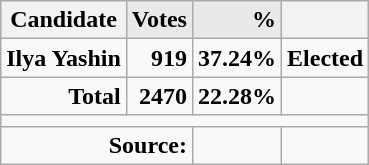<table class="wikitable" style="text-align:right">
<tr>
<th>Candidate</th>
<th style="background-color:#E9E9E9;text-align:right;">Votes</th>
<th style="background-color:#E9E9E9;text-align:right;">%</th>
<th></th>
</tr>
<tr>
<td><strong>Ilya Yashin</strong></td>
<td><strong>919</strong></td>
<td><strong>37.24%</strong></td>
<td><strong>Elected </strong></td>
</tr>
<tr style="font-weight:bold">
<td>Total</td>
<td>2470</td>
<td>22.28%</td>
<td></td>
</tr>
<tr>
<td colspan="4"></td>
</tr>
<tr style="font-weight:bold">
<td colspan="2">Source:</td>
<td></td>
<td></td>
</tr>
</table>
